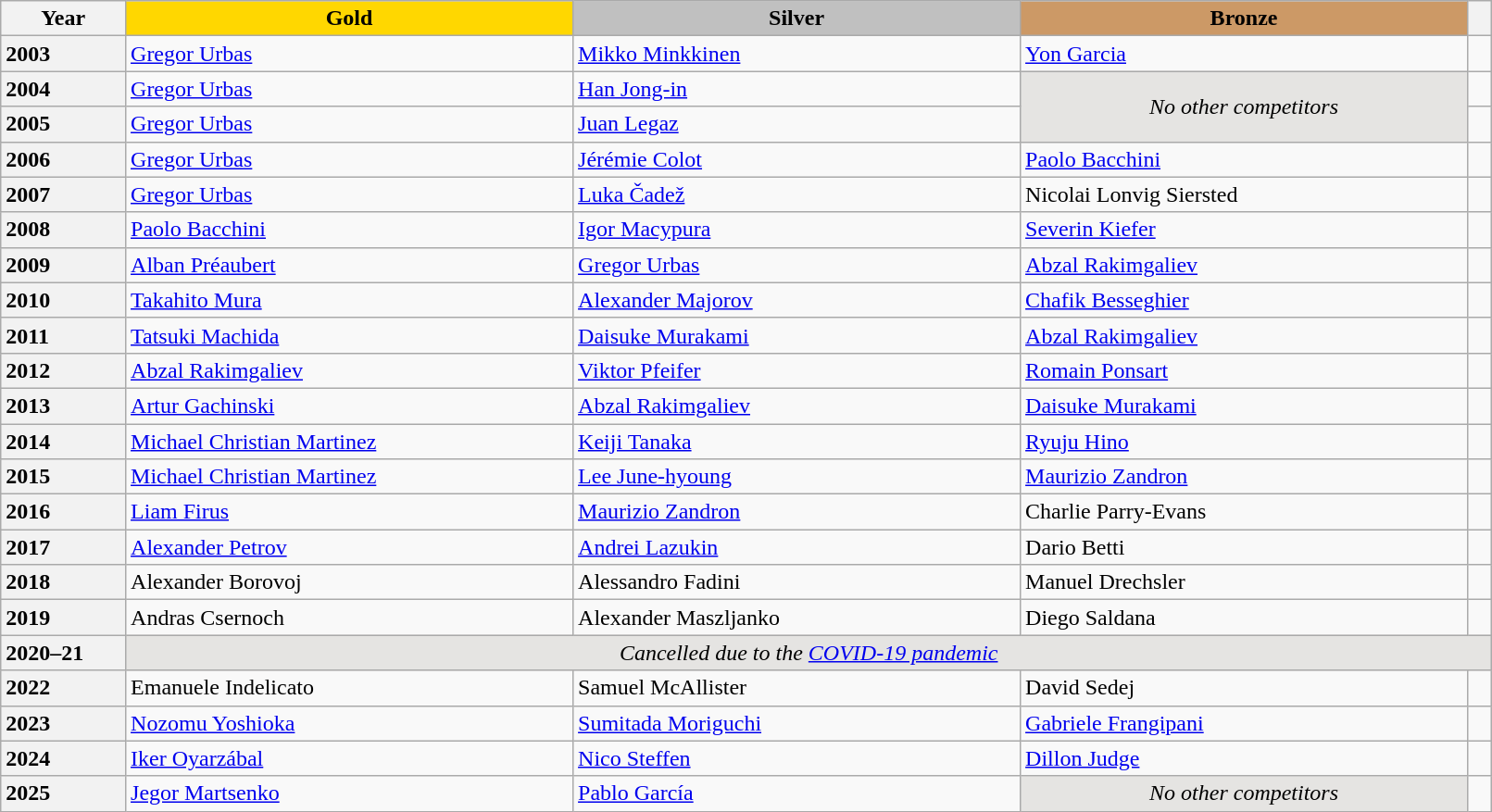<table class="wikitable unsortable" style="text-align:left; width:85%">
<tr>
<th scope="col" style="text-align:center">Year</th>
<td scope="col" style="text-align:center; width:30%; background:gold"><strong>Gold</strong></td>
<td scope="col" style="text-align:center; width:30%; background:silver"><strong>Silver</strong></td>
<td scope="col" style="text-align:center; width:30%; background:#c96"><strong>Bronze</strong></td>
<th scope="col" style="text-align:center"></th>
</tr>
<tr>
<th scope="row" style="text-align:left">2003</th>
<td> <a href='#'>Gregor Urbas</a></td>
<td> <a href='#'>Mikko Minkkinen</a></td>
<td> <a href='#'>Yon Garcia</a></td>
<td></td>
</tr>
<tr>
<th scope="row" style="text-align:left">2004</th>
<td> <a href='#'>Gregor Urbas</a></td>
<td> <a href='#'>Han Jong-in</a></td>
<td rowspan="2" align="center" bgcolor="e5e4e2"><em>No other competitors</em></td>
<td></td>
</tr>
<tr>
<th scope="row" style="text-align:left">2005</th>
<td> <a href='#'>Gregor Urbas</a></td>
<td> <a href='#'>Juan Legaz</a></td>
<td></td>
</tr>
<tr>
<th scope="row" style="text-align:left">2006</th>
<td> <a href='#'>Gregor Urbas</a></td>
<td> <a href='#'>Jérémie Colot</a></td>
<td> <a href='#'>Paolo Bacchini</a></td>
<td></td>
</tr>
<tr>
<th scope="row" style="text-align:left">2007</th>
<td> <a href='#'>Gregor Urbas</a></td>
<td> <a href='#'>Luka Čadež</a></td>
<td> Nicolai Lonvig Siersted</td>
<td></td>
</tr>
<tr>
<th scope="row" style="text-align:left">2008</th>
<td> <a href='#'>Paolo Bacchini</a></td>
<td> <a href='#'>Igor Macypura</a></td>
<td> <a href='#'>Severin Kiefer</a></td>
<td></td>
</tr>
<tr>
<th scope="row" style="text-align:left">2009</th>
<td> <a href='#'>Alban Préaubert</a></td>
<td> <a href='#'>Gregor Urbas</a></td>
<td> <a href='#'>Abzal Rakimgaliev</a></td>
<td></td>
</tr>
<tr>
<th scope="row" style="text-align:left">2010</th>
<td> <a href='#'>Takahito Mura</a></td>
<td> <a href='#'>Alexander Majorov</a></td>
<td> <a href='#'>Chafik Besseghier</a></td>
<td></td>
</tr>
<tr>
<th scope="row" style="text-align:left">2011</th>
<td> <a href='#'>Tatsuki Machida</a></td>
<td> <a href='#'>Daisuke Murakami</a></td>
<td> <a href='#'>Abzal Rakimgaliev</a></td>
<td></td>
</tr>
<tr>
<th scope="row" style="text-align:left">2012</th>
<td> <a href='#'>Abzal Rakimgaliev</a></td>
<td> <a href='#'>Viktor Pfeifer</a></td>
<td> <a href='#'>Romain Ponsart</a></td>
<td></td>
</tr>
<tr>
<th scope="row" style="text-align:left">2013</th>
<td> <a href='#'>Artur Gachinski</a></td>
<td> <a href='#'>Abzal Rakimgaliev</a></td>
<td> <a href='#'>Daisuke Murakami</a></td>
<td></td>
</tr>
<tr>
<th scope="row" style="text-align:left">2014</th>
<td> <a href='#'>Michael Christian Martinez</a></td>
<td> <a href='#'>Keiji Tanaka</a></td>
<td> <a href='#'>Ryuju Hino</a></td>
<td></td>
</tr>
<tr>
<th scope="row" style="text-align:left">2015</th>
<td> <a href='#'>Michael Christian Martinez</a></td>
<td> <a href='#'>Lee June-hyoung</a></td>
<td> <a href='#'>Maurizio Zandron</a></td>
<td></td>
</tr>
<tr>
<th scope="row" style="text-align:left">2016</th>
<td> <a href='#'>Liam Firus</a></td>
<td> <a href='#'>Maurizio Zandron</a></td>
<td> Charlie Parry-Evans</td>
<td></td>
</tr>
<tr>
<th scope="row" style="text-align:left">2017</th>
<td> <a href='#'>Alexander Petrov</a></td>
<td> <a href='#'>Andrei Lazukin</a></td>
<td> Dario Betti</td>
<td></td>
</tr>
<tr>
<th scope="row" style="text-align:left">2018</th>
<td> Alexander Borovoj</td>
<td> Alessandro Fadini</td>
<td> Manuel Drechsler</td>
<td></td>
</tr>
<tr>
<th scope="row" style="text-align:left">2019</th>
<td> Andras Csernoch</td>
<td> Alexander Maszljanko</td>
<td> Diego Saldana</td>
<td></td>
</tr>
<tr>
<th scope="row" style="text-align:left">2020–21</th>
<td colspan="4" align="center" bgcolor="e5e4e2"><em>Cancelled due to the <a href='#'>COVID-19 pandemic</a></em></td>
</tr>
<tr>
<th scope="row" style="text-align:left">2022</th>
<td> Emanuele Indelicato</td>
<td> Samuel McAllister</td>
<td> David Sedej</td>
<td></td>
</tr>
<tr>
<th scope="row" style="text-align:left">2023</th>
<td> <a href='#'>Nozomu Yoshioka</a></td>
<td> <a href='#'>Sumitada Moriguchi</a></td>
<td> <a href='#'>Gabriele Frangipani</a></td>
<td></td>
</tr>
<tr>
<th scope="row" style="text-align:left">2024</th>
<td> <a href='#'>Iker Oyarzábal</a></td>
<td> <a href='#'>Nico Steffen</a></td>
<td> <a href='#'>Dillon Judge</a></td>
<td></td>
</tr>
<tr>
<th scope="row" style="text-align:left">2025</th>
<td> <a href='#'>Jegor Martsenko</a></td>
<td> <a href='#'>Pablo García</a></td>
<td align="center" bgcolor="e5e4e2"><em>No other competitors</em></td>
<td></td>
</tr>
</table>
